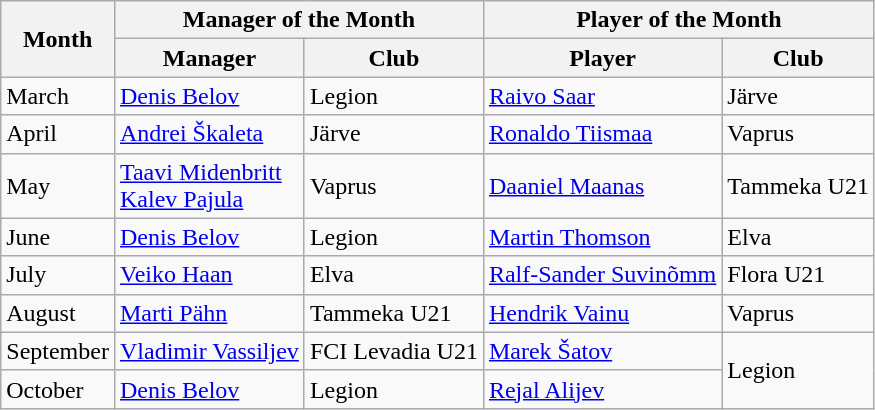<table class="wikitable">
<tr>
<th rowspan=2>Month</th>
<th colspan=2>Manager of the Month</th>
<th colspan=2>Player of the Month</th>
</tr>
<tr>
<th>Manager</th>
<th>Club</th>
<th>Player</th>
<th>Club</th>
</tr>
<tr>
<td>March</td>
<td> <a href='#'>Denis Belov</a></td>
<td>Legion</td>
<td> <a href='#'>Raivo Saar</a></td>
<td>Järve</td>
</tr>
<tr>
<td>April</td>
<td> <a href='#'>Andrei Škaleta</a></td>
<td>Järve</td>
<td> <a href='#'>Ronaldo Tiismaa</a></td>
<td>Vaprus</td>
</tr>
<tr>
<td>May</td>
<td> <a href='#'>Taavi Midenbritt</a><br> <a href='#'>Kalev Pajula</a></td>
<td>Vaprus</td>
<td> <a href='#'>Daaniel Maanas</a></td>
<td>Tammeka U21</td>
</tr>
<tr>
<td>June</td>
<td> <a href='#'>Denis Belov</a></td>
<td>Legion</td>
<td> <a href='#'>Martin Thomson</a></td>
<td>Elva</td>
</tr>
<tr>
<td>July</td>
<td> <a href='#'>Veiko Haan</a></td>
<td>Elva</td>
<td> <a href='#'>Ralf-Sander Suvinõmm</a></td>
<td>Flora U21</td>
</tr>
<tr>
<td>August</td>
<td> <a href='#'>Marti Pähn</a></td>
<td>Tammeka U21</td>
<td> <a href='#'>Hendrik Vainu</a></td>
<td>Vaprus</td>
</tr>
<tr>
<td>September</td>
<td> <a href='#'>Vladimir Vassiljev</a></td>
<td>FCI Levadia U21</td>
<td> <a href='#'>Marek Šatov</a></td>
<td rowspan=2>Legion</td>
</tr>
<tr>
<td>October</td>
<td> <a href='#'>Denis Belov</a></td>
<td>Legion</td>
<td> <a href='#'>Rejal Alijev</a></td>
</tr>
</table>
